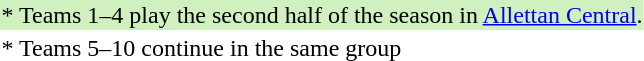<table>
<tr style="background: #D0F0C0;">
<td>* Teams 1–4 play the second half of the season in <a href='#'>Allettan Central</a>.</td>
</tr>
<tr>
<td>* Teams 5–10 continue in the same group</td>
</tr>
</table>
